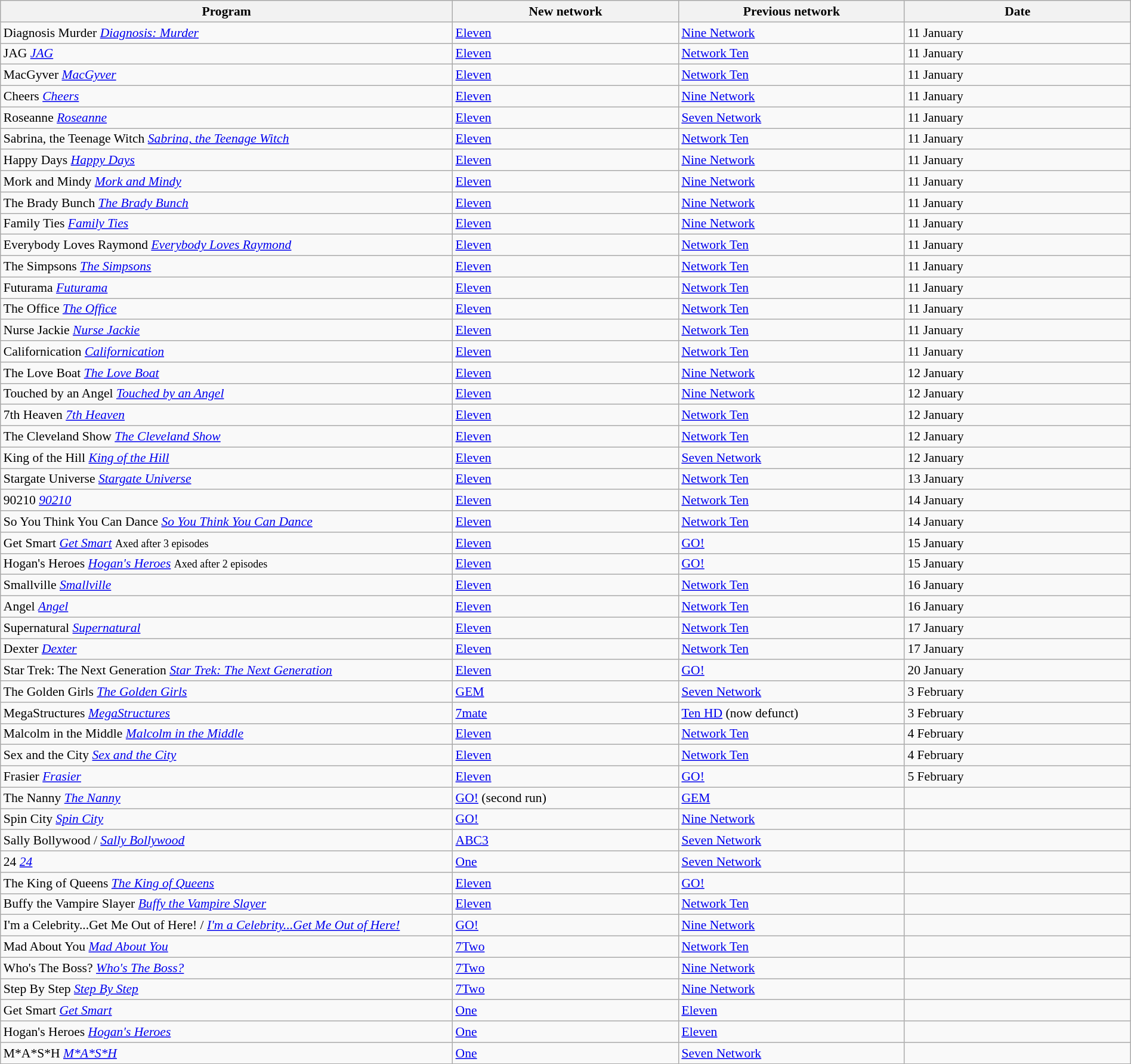<table class="wikitable sortable" width="100%" style="font-size:90%;">
<tr bgcolor="#efefef">
<th width=40%>Program</th>
<th width=20%>New network</th>
<th width=20%>Previous network</th>
<th width=20%>Date</th>
</tr>
<tr>
<td><span>Diagnosis Murder</span>  <em><a href='#'>Diagnosis: Murder</a></em></td>
<td><a href='#'>Eleven</a></td>
<td><a href='#'>Nine Network</a></td>
<td>11 January</td>
</tr>
<tr>
<td><span>JAG</span>  <em><a href='#'>JAG</a></em></td>
<td><a href='#'>Eleven</a></td>
<td><a href='#'>Network Ten</a></td>
<td>11 January</td>
</tr>
<tr>
<td><span>MacGyver</span>  <em><a href='#'>MacGyver</a></em></td>
<td><a href='#'>Eleven</a></td>
<td><a href='#'>Network Ten</a></td>
<td>11 January</td>
</tr>
<tr>
<td><span>Cheers</span>  <em><a href='#'>Cheers</a></em></td>
<td><a href='#'>Eleven</a></td>
<td><a href='#'>Nine Network</a></td>
<td>11 January</td>
</tr>
<tr>
<td><span>Roseanne</span>  <em><a href='#'>Roseanne</a></em></td>
<td><a href='#'>Eleven</a></td>
<td><a href='#'>Seven Network</a></td>
<td>11 January</td>
</tr>
<tr>
<td><span>Sabrina, the Teenage Witch</span>  <em><a href='#'>Sabrina, the Teenage Witch</a></em></td>
<td><a href='#'>Eleven</a></td>
<td><a href='#'>Network Ten</a></td>
<td>11 January</td>
</tr>
<tr>
<td><span>Happy Days</span>  <em><a href='#'>Happy Days</a></em></td>
<td><a href='#'>Eleven</a></td>
<td><a href='#'>Nine Network</a></td>
<td>11 January</td>
</tr>
<tr>
<td><span>Mork and Mindy</span>  <em><a href='#'>Mork and Mindy</a></em></td>
<td><a href='#'>Eleven</a></td>
<td><a href='#'>Nine Network</a></td>
<td>11 January</td>
</tr>
<tr>
<td><span>The Brady Bunch</span>  <em><a href='#'>The Brady Bunch</a></em></td>
<td><a href='#'>Eleven</a></td>
<td><a href='#'>Nine Network</a></td>
<td>11 January</td>
</tr>
<tr>
<td><span>Family Ties</span>  <em><a href='#'>Family Ties</a></em></td>
<td><a href='#'>Eleven</a></td>
<td><a href='#'>Nine Network</a></td>
<td>11 January</td>
</tr>
<tr>
<td><span>Everybody Loves Raymond</span>  <em><a href='#'>Everybody Loves Raymond</a></em></td>
<td><a href='#'>Eleven</a></td>
<td><a href='#'>Network Ten</a></td>
<td>11 January</td>
</tr>
<tr>
<td><span>The Simpsons</span>  <em><a href='#'>The Simpsons</a></em></td>
<td><a href='#'>Eleven</a></td>
<td><a href='#'>Network Ten</a></td>
<td>11 January</td>
</tr>
<tr>
<td><span>Futurama</span>  <em><a href='#'>Futurama</a></em></td>
<td><a href='#'>Eleven</a></td>
<td><a href='#'>Network Ten</a></td>
<td>11 January</td>
</tr>
<tr>
<td><span>The Office</span>  <em><a href='#'>The Office</a></em></td>
<td><a href='#'>Eleven</a></td>
<td><a href='#'>Network Ten</a></td>
<td>11 January</td>
</tr>
<tr>
<td><span>Nurse Jackie</span>  <em><a href='#'>Nurse Jackie</a></em></td>
<td><a href='#'>Eleven</a></td>
<td><a href='#'>Network Ten</a></td>
<td>11 January</td>
</tr>
<tr>
<td><span>Californication</span>  <em><a href='#'>Californication</a></em></td>
<td><a href='#'>Eleven</a></td>
<td><a href='#'>Network Ten</a></td>
<td>11 January</td>
</tr>
<tr>
<td><span>The Love Boat</span>  <em><a href='#'>The Love Boat</a></em></td>
<td><a href='#'>Eleven</a></td>
<td><a href='#'>Nine Network</a></td>
<td>12 January</td>
</tr>
<tr>
<td><span>Touched by an Angel</span>  <em><a href='#'>Touched by an Angel</a></em></td>
<td><a href='#'>Eleven</a></td>
<td><a href='#'>Nine Network</a></td>
<td>12 January</td>
</tr>
<tr>
<td><span>7th Heaven</span>  <em><a href='#'>7th Heaven</a></em></td>
<td><a href='#'>Eleven</a></td>
<td><a href='#'>Network Ten</a></td>
<td>12 January</td>
</tr>
<tr>
<td><span>The Cleveland Show</span>  <em><a href='#'>The Cleveland Show</a></em></td>
<td><a href='#'>Eleven</a></td>
<td><a href='#'>Network Ten</a></td>
<td>12 January</td>
</tr>
<tr>
<td><span>King of the Hill</span>  <em><a href='#'>King of the Hill</a></em></td>
<td><a href='#'>Eleven</a></td>
<td><a href='#'>Seven Network</a></td>
<td>12 January</td>
</tr>
<tr>
<td><span>Stargate Universe</span>  <em><a href='#'>Stargate Universe</a></em></td>
<td><a href='#'>Eleven</a></td>
<td><a href='#'>Network Ten</a></td>
<td>13 January</td>
</tr>
<tr>
<td><span>90210</span>  <em><a href='#'>90210</a></em></td>
<td><a href='#'>Eleven</a></td>
<td><a href='#'>Network Ten</a></td>
<td>14 January</td>
</tr>
<tr>
<td><span>So You Think You Can Dance</span>  <em><a href='#'>So You Think You Can Dance</a></em></td>
<td><a href='#'>Eleven</a></td>
<td><a href='#'>Network Ten</a></td>
<td>14 January</td>
</tr>
<tr>
<td><span>Get Smart</span>  <em><a href='#'>Get Smart</a></em> <span><small>Axed after 3 episodes</small></span></td>
<td><a href='#'>Eleven</a></td>
<td><a href='#'>GO!</a></td>
<td>15 January</td>
</tr>
<tr>
<td><span>Hogan's Heroes</span>  <em><a href='#'>Hogan's Heroes</a></em> <span><small>Axed after 2 episodes</small></span></td>
<td><a href='#'>Eleven</a></td>
<td><a href='#'>GO!</a></td>
<td>15 January</td>
</tr>
<tr>
<td><span>Smallville</span>  <em><a href='#'>Smallville</a></em></td>
<td><a href='#'>Eleven</a></td>
<td><a href='#'>Network Ten</a></td>
<td>16 January</td>
</tr>
<tr>
<td><span>Angel</span>  <em><a href='#'>Angel</a></em></td>
<td><a href='#'>Eleven</a></td>
<td><a href='#'>Network Ten</a></td>
<td>16 January</td>
</tr>
<tr>
<td><span>Supernatural</span>  <em><a href='#'>Supernatural</a></em></td>
<td><a href='#'>Eleven</a></td>
<td><a href='#'>Network Ten</a></td>
<td>17 January</td>
</tr>
<tr>
<td><span>Dexter</span>  <em><a href='#'>Dexter</a></em></td>
<td><a href='#'>Eleven</a></td>
<td><a href='#'>Network Ten</a></td>
<td>17 January</td>
</tr>
<tr>
<td><span>Star Trek: The Next Generation</span>  <em><a href='#'>Star Trek: The Next Generation</a></em></td>
<td><a href='#'>Eleven</a></td>
<td><a href='#'>GO!</a></td>
<td>20 January</td>
</tr>
<tr>
<td><span>The Golden Girls</span>  <em><a href='#'>The Golden Girls</a></em></td>
<td><a href='#'>GEM</a></td>
<td><a href='#'>Seven Network</a></td>
<td>3 February</td>
</tr>
<tr>
<td><span>MegaStructures</span>  <em><a href='#'>MegaStructures</a></em></td>
<td><a href='#'>7mate</a></td>
<td><a href='#'>Ten HD</a> (now defunct)</td>
<td>3 February</td>
</tr>
<tr>
<td><span>Malcolm in the Middle</span>  <em><a href='#'>Malcolm in the Middle</a></em></td>
<td><a href='#'>Eleven</a></td>
<td><a href='#'>Network Ten</a></td>
<td>4 February</td>
</tr>
<tr>
<td><span>Sex and the City</span>  <em><a href='#'>Sex and the City</a></em></td>
<td><a href='#'>Eleven</a></td>
<td><a href='#'>Network Ten</a></td>
<td>4 February</td>
</tr>
<tr>
<td><span>Frasier</span>  <em><a href='#'>Frasier</a></em></td>
<td><a href='#'>Eleven</a></td>
<td><a href='#'>GO!</a></td>
<td>5 February</td>
</tr>
<tr>
<td><span>The Nanny</span>  <em><a href='#'>The Nanny</a></em></td>
<td><a href='#'>GO!</a> (second run)</td>
<td><a href='#'>GEM</a></td>
<td></td>
</tr>
<tr>
<td><span>Spin City</span>  <em><a href='#'>Spin City</a></em></td>
<td><a href='#'>GO!</a></td>
<td><a href='#'>Nine Network</a></td>
<td></td>
</tr>
<tr>
<td><span>Sally Bollywood</span> / <em><a href='#'>Sally Bollywood</a></em></td>
<td><a href='#'>ABC3</a></td>
<td><a href='#'>Seven Network</a></td>
<td></td>
</tr>
<tr>
<td><span>24</span>  <em><a href='#'>24</a></em></td>
<td><a href='#'>One</a></td>
<td><a href='#'>Seven Network</a></td>
<td></td>
</tr>
<tr>
<td><span>The King of Queens</span>  <em><a href='#'>The King of Queens</a></em></td>
<td><a href='#'>Eleven</a></td>
<td><a href='#'>GO!</a></td>
<td></td>
</tr>
<tr>
<td><span>Buffy the Vampire Slayer</span>  <em><a href='#'>Buffy the Vampire Slayer</a></em></td>
<td><a href='#'>Eleven</a></td>
<td><a href='#'>Network Ten</a></td>
<td></td>
</tr>
<tr>
<td><span>I'm a Celebrity...Get Me Out of Here!</span>  /  <em><a href='#'>I'm a Celebrity...Get Me Out of Here!</a></em></td>
<td><a href='#'>GO!</a></td>
<td><a href='#'>Nine Network</a></td>
<td></td>
</tr>
<tr>
<td><span>Mad About You</span>  <em><a href='#'>Mad About You</a></em></td>
<td><a href='#'>7Two</a></td>
<td><a href='#'>Network Ten</a></td>
<td></td>
</tr>
<tr>
<td><span>Who's The Boss?</span>  <em><a href='#'>Who's The Boss?</a></em></td>
<td><a href='#'>7Two</a></td>
<td><a href='#'>Nine Network</a></td>
<td></td>
</tr>
<tr>
<td><span>Step By Step</span>  <em><a href='#'>Step By Step</a></em></td>
<td><a href='#'>7Two</a></td>
<td><a href='#'>Nine Network</a></td>
<td></td>
</tr>
<tr>
<td><span>Get Smart</span>  <em><a href='#'>Get Smart</a></em></td>
<td><a href='#'>One</a></td>
<td><a href='#'>Eleven</a></td>
<td></td>
</tr>
<tr>
<td><span>Hogan's Heroes</span>  <em><a href='#'>Hogan's Heroes</a></em></td>
<td><a href='#'>One</a></td>
<td><a href='#'>Eleven</a></td>
<td></td>
</tr>
<tr>
<td><span>M*A*S*H</span>   <em><a href='#'>M*A*S*H</a></em></td>
<td><a href='#'>One</a></td>
<td><a href='#'>Seven Network</a></td>
<td></td>
</tr>
</table>
